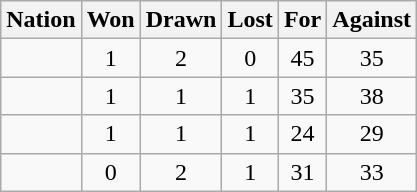<table class="wikitable" style="text-align: center;">
<tr>
<th>Nation</th>
<th>Won</th>
<th>Drawn</th>
<th>Lost</th>
<th>For</th>
<th>Against</th>
</tr>
<tr>
<td align="left"></td>
<td>1</td>
<td>2</td>
<td>0</td>
<td>45</td>
<td>35</td>
</tr>
<tr>
<td align="left"></td>
<td>1</td>
<td>1</td>
<td>1</td>
<td>35</td>
<td>38</td>
</tr>
<tr>
<td align="left"></td>
<td>1</td>
<td>1</td>
<td>1</td>
<td>24</td>
<td>29</td>
</tr>
<tr>
<td align="left"></td>
<td>0</td>
<td>2</td>
<td>1</td>
<td>31</td>
<td>33</td>
</tr>
</table>
